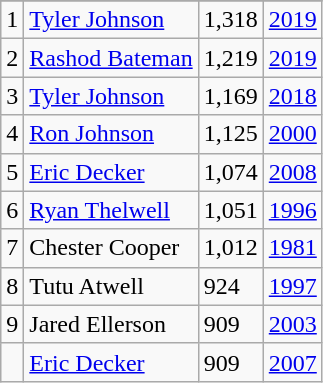<table class="wikitable">
<tr>
</tr>
<tr>
<td>1</td>
<td><a href='#'>Tyler Johnson</a></td>
<td>1,318</td>
<td><a href='#'>2019</a></td>
</tr>
<tr>
<td>2</td>
<td><a href='#'>Rashod Bateman</a></td>
<td>1,219</td>
<td><a href='#'>2019</a></td>
</tr>
<tr>
<td>3</td>
<td><a href='#'>Tyler Johnson</a></td>
<td>1,169</td>
<td><a href='#'>2018</a></td>
</tr>
<tr>
<td>4</td>
<td><a href='#'>Ron Johnson</a></td>
<td>1,125</td>
<td><a href='#'>2000</a></td>
</tr>
<tr>
<td>5</td>
<td><a href='#'>Eric Decker</a></td>
<td>1,074</td>
<td><a href='#'>2008</a></td>
</tr>
<tr>
<td>6</td>
<td><a href='#'>Ryan Thelwell</a></td>
<td>1,051</td>
<td><a href='#'>1996</a></td>
</tr>
<tr>
<td>7</td>
<td>Chester Cooper</td>
<td>1,012</td>
<td><a href='#'>1981</a></td>
</tr>
<tr>
<td>8</td>
<td>Tutu Atwell</td>
<td>924</td>
<td><a href='#'>1997</a></td>
</tr>
<tr>
<td>9</td>
<td>Jared Ellerson</td>
<td>909</td>
<td><a href='#'>2003</a></td>
</tr>
<tr>
<td></td>
<td><a href='#'>Eric Decker</a></td>
<td>909</td>
<td><a href='#'>2007</a></td>
</tr>
</table>
